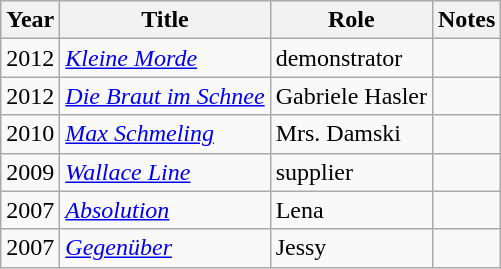<table class="wikitable sortable">
<tr>
<th>Year</th>
<th>Title</th>
<th>Role</th>
<th class="unsortable">Notes</th>
</tr>
<tr>
<td>2012</td>
<td><em><a href='#'>Kleine Morde</a></em></td>
<td>demonstrator</td>
<td></td>
</tr>
<tr>
<td>2012</td>
<td><em><a href='#'>Die Braut im Schnee</a></em></td>
<td>Gabriele Hasler</td>
<td></td>
</tr>
<tr>
<td>2010</td>
<td><em><a href='#'>Max Schmeling</a></em></td>
<td>Mrs. Damski</td>
<td></td>
</tr>
<tr>
<td>2009</td>
<td><em><a href='#'>Wallace Line</a></em></td>
<td>supplier</td>
<td></td>
</tr>
<tr>
<td>2007</td>
<td><em><a href='#'>Absolution</a></em></td>
<td>Lena</td>
<td></td>
</tr>
<tr>
<td>2007</td>
<td><em><a href='#'>Gegenüber</a></em></td>
<td>Jessy</td>
<td></td>
</tr>
</table>
